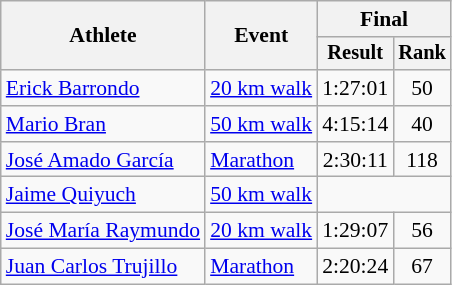<table class="wikitable" style="font-size:90%">
<tr>
<th rowspan="2">Athlete</th>
<th rowspan="2">Event</th>
<th colspan="2">Final</th>
</tr>
<tr style="font-size:95%">
<th>Result</th>
<th>Rank</th>
</tr>
<tr align=center>
<td align=left><a href='#'>Erick Barrondo</a></td>
<td align=left><a href='#'>20 km walk</a></td>
<td>1:27:01</td>
<td>50</td>
</tr>
<tr align=center>
<td align=left><a href='#'>Mario Bran</a></td>
<td align=left><a href='#'>50 km walk</a></td>
<td>4:15:14</td>
<td>40</td>
</tr>
<tr align=center>
<td align=left><a href='#'>José Amado García</a></td>
<td align=left><a href='#'>Marathon</a></td>
<td>2:30:11</td>
<td>118</td>
</tr>
<tr align=center>
<td align=left><a href='#'>Jaime Quiyuch</a></td>
<td align=left><a href='#'>50 km walk</a></td>
<td colspan=2></td>
</tr>
<tr align=center>
<td align=left><a href='#'>José María Raymundo</a></td>
<td align=left><a href='#'>20 km walk</a></td>
<td>1:29:07</td>
<td>56</td>
</tr>
<tr align=center>
<td align=left><a href='#'>Juan Carlos Trujillo</a></td>
<td align=left><a href='#'>Marathon</a></td>
<td>2:20:24</td>
<td>67</td>
</tr>
</table>
